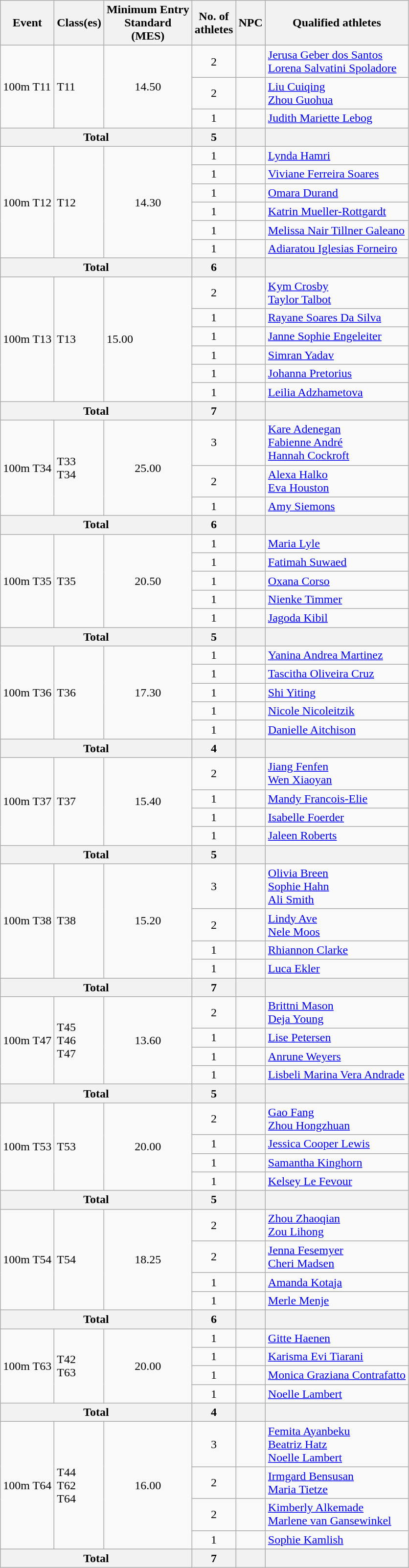<table class="wikitable">
<tr>
<th>Event</th>
<th>Class(es)</th>
<th>Minimum Entry<br> Standard<br> (MES)</th>
<th>No. of<br>athletes</th>
<th>NPC</th>
<th>Qualified athletes</th>
</tr>
<tr>
<td rowspan=3>100m T11</td>
<td rowspan=3>T11</td>
<td rowspan=3 align="center">14.50</td>
<td align=center>2</td>
<td></td>
<td><a href='#'>Jerusa Geber dos Santos</a><br> <a href='#'>Lorena Salvatini Spoladore</a></td>
</tr>
<tr>
<td align=center>2</td>
<td></td>
<td><a href='#'>Liu Cuiqing</a><br> <a href='#'>Zhou Guohua</a></td>
</tr>
<tr>
<td align=center>1</td>
<td></td>
<td><a href='#'>Judith Mariette Lebog</a></td>
</tr>
<tr>
<th colspan=3>Total</th>
<th>5</th>
<th></th>
<th></th>
</tr>
<tr>
<td rowspan=6>100m T12</td>
<td rowspan=6>T12</td>
<td rowspan=6 align="center">14.30</td>
<td align=center>1</td>
<td></td>
<td><a href='#'>Lynda Hamri</a></td>
</tr>
<tr>
<td align=center>1</td>
<td></td>
<td><a href='#'>Viviane Ferreira Soares</a></td>
</tr>
<tr>
<td align=center>1</td>
<td></td>
<td><a href='#'>Omara Durand</a></td>
</tr>
<tr>
<td align=center>1</td>
<td></td>
<td><a href='#'>Katrin Mueller-Rottgardt</a></td>
</tr>
<tr>
<td align=center>1</td>
<td></td>
<td><a href='#'>Melissa Nair Tillner Galeano</a></td>
</tr>
<tr>
<td align=center>1</td>
<td></td>
<td><a href='#'>Adiaratou Iglesias Forneiro</a></td>
</tr>
<tr>
<th colspan=3>Total</th>
<th>6</th>
<th></th>
<th></th>
</tr>
<tr>
<td rowspan=6>100m T13</td>
<td rowspan=6>T13</td>
<td rowspan=6>15.00</td>
<td align=center>2</td>
<td></td>
<td><a href='#'>Kym Crosby</a><br><a href='#'>Taylor Talbot</a></td>
</tr>
<tr>
<td align=center>1</td>
<td></td>
<td><a href='#'>Rayane Soares Da Silva</a></td>
</tr>
<tr>
<td align=center>1</td>
<td></td>
<td><a href='#'>Janne Sophie Engeleiter</a></td>
</tr>
<tr>
<td align=center>1</td>
<td></td>
<td><a href='#'>Simran Yadav</a></td>
</tr>
<tr>
<td align=center>1</td>
<td></td>
<td><a href='#'>Johanna Pretorius</a></td>
</tr>
<tr>
<td align=center>1</td>
<td></td>
<td><a href='#'>Leilia Adzhametova</a></td>
</tr>
<tr>
<th colspan=3>Total</th>
<th>7</th>
<th></th>
<th></th>
</tr>
<tr>
<td rowspan=3>100m T34</td>
<td rowspan=3>T33<br>T34</td>
<td rowspan=3 align="center">25.00</td>
<td align=center>3</td>
<td></td>
<td><a href='#'>Kare Adenegan</a><br><a href='#'>Fabienne André</a><br> <a href='#'>Hannah Cockroft</a></td>
</tr>
<tr>
<td align=center>2</td>
<td></td>
<td><a href='#'>Alexa Halko</a><br><a href='#'>Eva Houston</a></td>
</tr>
<tr>
<td align=center>1</td>
<td></td>
<td><a href='#'>Amy Siemons</a></td>
</tr>
<tr>
<th colspan=3>Total</th>
<th>6</th>
<th></th>
<th></th>
</tr>
<tr>
<td rowspan=5>100m T35</td>
<td rowspan=5>T35</td>
<td rowspan=5 align="center">20.50</td>
<td align=center>1</td>
<td></td>
<td><a href='#'>Maria Lyle</a></td>
</tr>
<tr>
<td align=center>1</td>
<td></td>
<td><a href='#'>Fatimah Suwaed</a></td>
</tr>
<tr>
<td align=center>1</td>
<td></td>
<td><a href='#'>Oxana Corso</a></td>
</tr>
<tr>
<td align=center>1</td>
<td></td>
<td><a href='#'>Nienke Timmer</a></td>
</tr>
<tr>
<td align=center>1</td>
<td></td>
<td><a href='#'>Jagoda Kibil</a></td>
</tr>
<tr>
<th colspan=3>Total</th>
<th>5</th>
<th></th>
<th></th>
</tr>
<tr>
<td rowspan=5>100m T36</td>
<td rowspan=5>T36</td>
<td rowspan=5 align="center">17.30</td>
<td align=center>1</td>
<td></td>
<td><a href='#'>Yanina Andrea Martinez</a></td>
</tr>
<tr>
<td align=center>1</td>
<td></td>
<td><a href='#'>Tascitha Oliveira Cruz</a></td>
</tr>
<tr>
<td align=center>1</td>
<td></td>
<td><a href='#'>Shi Yiting</a></td>
</tr>
<tr>
<td align=center>1</td>
<td></td>
<td><a href='#'>Nicole Nicoleitzik</a></td>
</tr>
<tr>
<td align=center>1</td>
<td></td>
<td><a href='#'>Danielle Aitchison</a></td>
</tr>
<tr>
<th colspan=3>Total</th>
<th>4</th>
<th></th>
<th></th>
</tr>
<tr>
<td rowspan=4>100m T37</td>
<td rowspan=4>T37</td>
<td rowspan=4 align="center">15.40</td>
<td align=center>2</td>
<td></td>
<td><a href='#'>Jiang Fenfen</a><br> <a href='#'>Wen Xiaoyan</a></td>
</tr>
<tr>
<td align=center>1</td>
<td></td>
<td><a href='#'>Mandy Francois-Elie</a></td>
</tr>
<tr>
<td align=center>1</td>
<td></td>
<td><a href='#'>Isabelle Foerder</a></td>
</tr>
<tr>
<td align=center>1</td>
<td></td>
<td><a href='#'>Jaleen Roberts</a></td>
</tr>
<tr>
<th colspan=3>Total</th>
<th>5</th>
<th></th>
<th></th>
</tr>
<tr>
<td rowspan=4>100m T38</td>
<td rowspan=4>T38</td>
<td rowspan=4 align="center">15.20</td>
<td align=center>3</td>
<td></td>
<td><a href='#'>Olivia Breen</a><br> <a href='#'>Sophie Hahn</a><br><a href='#'>Ali Smith</a></td>
</tr>
<tr>
<td align=center>2</td>
<td></td>
<td><a href='#'>Lindy Ave</a><br><a href='#'>Nele Moos</a></td>
</tr>
<tr>
<td align=center>1</td>
<td></td>
<td><a href='#'>Rhiannon Clarke</a></td>
</tr>
<tr>
<td align=center>1</td>
<td></td>
<td><a href='#'>Luca Ekler</a></td>
</tr>
<tr>
<th colspan=3>Total</th>
<th>7</th>
<th></th>
<th></th>
</tr>
<tr>
<td rowspan=4>100m T47</td>
<td rowspan=4>T45<br>T46<br>T47</td>
<td rowspan=4 align="center">13.60</td>
<td align=center>2</td>
<td></td>
<td><a href='#'>Brittni Mason</a><br> <a href='#'>Deja Young</a></td>
</tr>
<tr>
<td align=center>1</td>
<td></td>
<td><a href='#'>Lise Petersen</a></td>
</tr>
<tr>
<td align=center>1</td>
<td></td>
<td><a href='#'>Anrune Weyers</a></td>
</tr>
<tr>
<td align=center>1</td>
<td></td>
<td><a href='#'>Lisbeli Marina Vera Andrade</a></td>
</tr>
<tr>
<th colspan=3>Total</th>
<th>5</th>
<th></th>
<th></th>
</tr>
<tr>
<td rowspan=4>100m T53</td>
<td rowspan=4>T53</td>
<td rowspan=4 align="center">20.00</td>
<td align=center>2</td>
<td></td>
<td><a href='#'>Gao Fang</a><br> <a href='#'>Zhou Hongzhuan</a></td>
</tr>
<tr>
<td align=center>1</td>
<td></td>
<td><a href='#'>Jessica Cooper Lewis</a></td>
</tr>
<tr>
<td align=center>1</td>
<td></td>
<td><a href='#'>Samantha Kinghorn</a></td>
</tr>
<tr>
<td align=center>1</td>
<td></td>
<td><a href='#'>Kelsey Le Fevour</a></td>
</tr>
<tr>
<th colspan=3>Total</th>
<th>5</th>
<th></th>
<th></th>
</tr>
<tr>
<td rowspan=4>100m T54</td>
<td rowspan=4>T54</td>
<td rowspan=4 align="center">18.25</td>
<td align=center>2</td>
<td></td>
<td><a href='#'>Zhou Zhaoqian</a><br> <a href='#'>Zou Lihong</a></td>
</tr>
<tr>
<td align=center>2</td>
<td></td>
<td><a href='#'>Jenna Fesemyer</a><br><a href='#'>Cheri Madsen</a></td>
</tr>
<tr>
<td align=center>1</td>
<td></td>
<td><a href='#'>Amanda Kotaja</a></td>
</tr>
<tr>
<td align=center>1</td>
<td></td>
<td><a href='#'>Merle Menje</a></td>
</tr>
<tr>
<th colspan=3>Total</th>
<th>6</th>
<th></th>
<th></th>
</tr>
<tr>
<td rowspan=4>100m T63</td>
<td rowspan=4>T42<br>T63</td>
<td rowspan=4 align="center">20.00</td>
<td align=center>1</td>
<td></td>
<td><a href='#'>Gitte Haenen</a></td>
</tr>
<tr>
<td align=center>1</td>
<td></td>
<td><a href='#'>Karisma Evi Tiarani</a></td>
</tr>
<tr>
<td align=center>1</td>
<td></td>
<td><a href='#'>Monica Graziana Contrafatto</a></td>
</tr>
<tr>
<td align=center>1</td>
<td></td>
<td><a href='#'>Noelle Lambert</a></td>
</tr>
<tr>
<th colspan=3>Total</th>
<th>4</th>
<th></th>
<th></th>
</tr>
<tr>
<td rowspan=4>100m T64</td>
<td rowspan=4>T44<br>T62<br>T64</td>
<td rowspan=4 align="center">16.00</td>
<td align=center>3</td>
<td></td>
<td><a href='#'>Femita Ayanbeku</a><br><a href='#'>Beatriz Hatz</a><br><a href='#'>Noelle Lambert</a></td>
</tr>
<tr>
<td align=center>2</td>
<td></td>
<td><a href='#'>Irmgard Bensusan</a><br><a href='#'>Maria Tietze</a></td>
</tr>
<tr>
<td align=center>2</td>
<td></td>
<td><a href='#'>Kimberly Alkemade</a><br> <a href='#'>Marlene van Gansewinkel</a></td>
</tr>
<tr>
<td align=center>1</td>
<td></td>
<td><a href='#'>Sophie Kamlish</a></td>
</tr>
<tr>
<th colspan=3>Total</th>
<th>7</th>
<th></th>
<th></th>
</tr>
</table>
